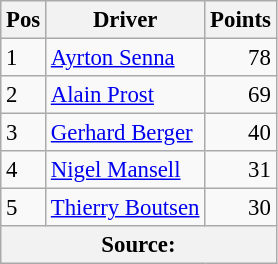<table class="wikitable" style="font-size: 95%;">
<tr>
<th>Pos</th>
<th>Driver</th>
<th>Points</th>
</tr>
<tr>
<td>1</td>
<td> <a href='#'>Ayrton Senna</a></td>
<td align="right">78</td>
</tr>
<tr>
<td>2</td>
<td> <a href='#'>Alain Prost</a></td>
<td align="right">69</td>
</tr>
<tr>
<td>3</td>
<td> <a href='#'>Gerhard Berger</a></td>
<td align="right">40</td>
</tr>
<tr>
<td>4</td>
<td> <a href='#'>Nigel Mansell</a></td>
<td align="right">31</td>
</tr>
<tr>
<td>5</td>
<td> <a href='#'>Thierry Boutsen</a></td>
<td align="right">30</td>
</tr>
<tr>
<th colspan=4>Source: </th>
</tr>
</table>
